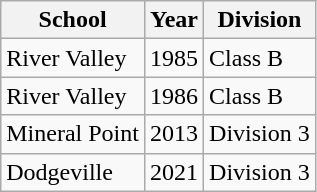<table class="wikitable">
<tr>
<th>School</th>
<th>Year</th>
<th>Division</th>
</tr>
<tr>
<td>River Valley</td>
<td>1985</td>
<td>Class B</td>
</tr>
<tr>
<td>River Valley</td>
<td>1986</td>
<td>Class B</td>
</tr>
<tr>
<td>Mineral Point</td>
<td>2013</td>
<td>Division 3</td>
</tr>
<tr>
<td>Dodgeville</td>
<td>2021</td>
<td>Division 3</td>
</tr>
</table>
